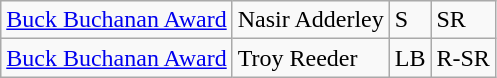<table class="wikitable">
<tr>
<td><a href='#'>Buck Buchanan Award</a></td>
<td>Nasir Adderley</td>
<td>S</td>
<td>SR</td>
</tr>
<tr>
<td><a href='#'>Buck Buchanan Award</a></td>
<td>Troy Reeder</td>
<td>LB</td>
<td>R-SR</td>
</tr>
</table>
